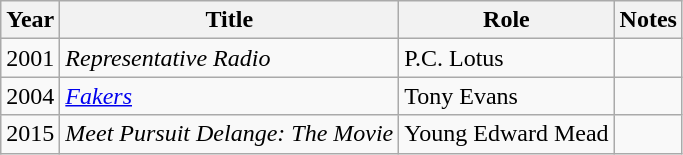<table class="wikitable sortable">
<tr>
<th>Year</th>
<th>Title</th>
<th>Role</th>
<th class="unsortable">Notes</th>
</tr>
<tr>
<td>2001</td>
<td><em>Representative Radio</em></td>
<td>P.C. Lotus</td>
<td></td>
</tr>
<tr>
<td>2004</td>
<td><em><a href='#'>Fakers</a></em></td>
<td>Tony Evans</td>
<td></td>
</tr>
<tr>
<td>2015</td>
<td><em>Meet Pursuit Delange: The Movie</em></td>
<td>Young Edward Mead</td>
<td></td>
</tr>
</table>
